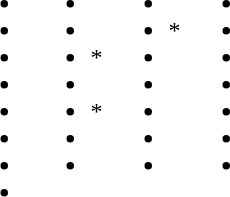<table>
<tr>
<td valign=top><br><ul><li></li><li></li><li></li><li></li><li></li><li></li><li></li><li></li></ul></td>
<td valign=top><br><ul><li></li><li></li><li>*</li><li></li><li>*</li><li></li><li></li></ul></td>
<td valign=top><br><ul><li></li><li>*</li><li></li><li></li><li></li><li></li><li></li></ul></td>
<td valign=top><br><ul><li></li><li></li><li></li><li></li><li></li><li></li><li></li></ul></td>
</tr>
</table>
